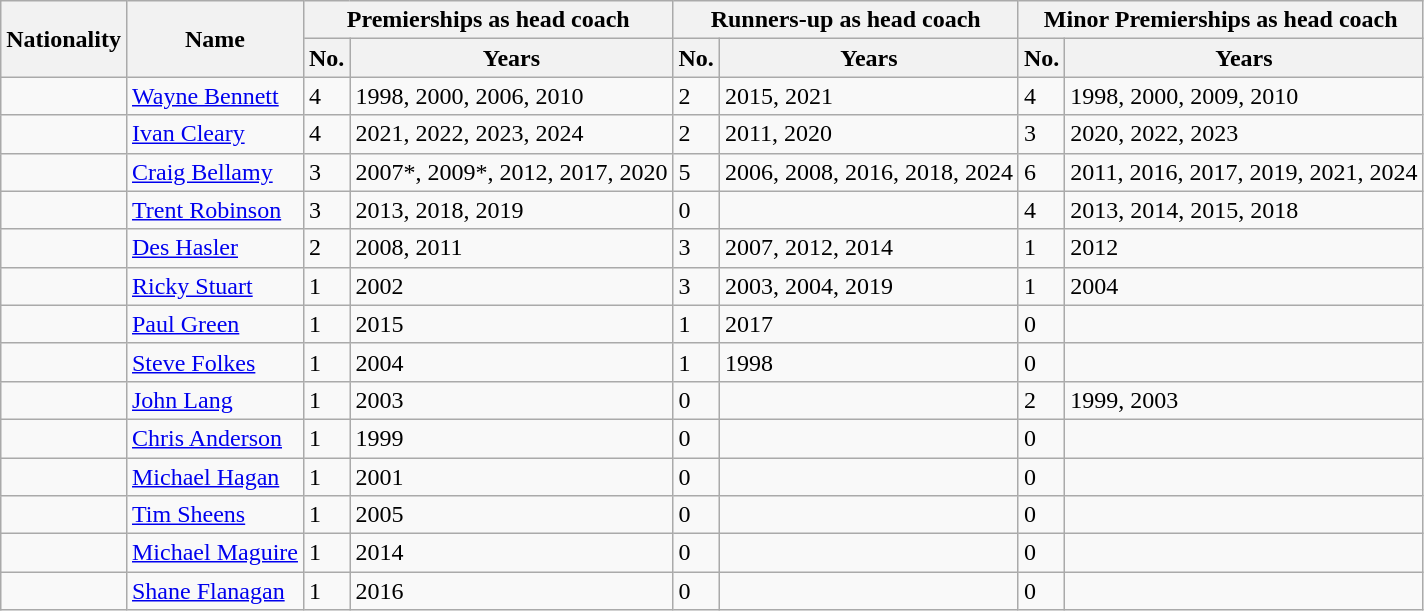<table class="wikitable">
<tr>
<th rowspan=2>Nationality</th>
<th rowspan=2>Name</th>
<th colspan=2>Premierships as head coach</th>
<th colspan=2>Runners-up as head coach</th>
<th colspan=2>Minor Premierships as head coach</th>
</tr>
<tr>
<th>No.</th>
<th>Years</th>
<th>No.</th>
<th>Years</th>
<th>No.</th>
<th>Years</th>
</tr>
<tr>
<td></td>
<td><a href='#'>Wayne Bennett</a></td>
<td>4</td>
<td>1998, 2000, 2006, 2010</td>
<td>2</td>
<td>2015, 2021</td>
<td>4</td>
<td>1998, 2000, 2009, 2010</td>
</tr>
<tr>
<td></td>
<td><a href='#'>Ivan Cleary</a></td>
<td>4</td>
<td>2021, 2022, 2023, 2024</td>
<td>2</td>
<td>2011, 2020</td>
<td>3</td>
<td>2020, 2022, 2023</td>
</tr>
<tr>
<td></td>
<td><a href='#'>Craig Bellamy</a></td>
<td>3</td>
<td>2007*, 2009*, 2012, 2017, 2020</td>
<td>5</td>
<td>2006, 2008, 2016, 2018, 2024</td>
<td>6</td>
<td>2011, 2016, 2017, 2019, 2021, 2024</td>
</tr>
<tr>
<td></td>
<td><a href='#'>Trent Robinson</a></td>
<td>3</td>
<td>2013, 2018, 2019</td>
<td>0</td>
<td></td>
<td>4</td>
<td>2013, 2014, 2015, 2018</td>
</tr>
<tr>
<td></td>
<td><a href='#'>Des Hasler</a></td>
<td>2</td>
<td>2008, 2011</td>
<td>3</td>
<td>2007, 2012, 2014</td>
<td>1</td>
<td>2012</td>
</tr>
<tr>
<td></td>
<td><a href='#'>Ricky Stuart</a></td>
<td>1</td>
<td>2002</td>
<td>3</td>
<td>2003, 2004, 2019</td>
<td>1</td>
<td>2004</td>
</tr>
<tr>
<td></td>
<td><a href='#'>Paul Green</a></td>
<td>1</td>
<td>2015</td>
<td>1</td>
<td>2017</td>
<td>0</td>
<td></td>
</tr>
<tr>
<td></td>
<td><a href='#'>Steve Folkes</a></td>
<td>1</td>
<td>2004</td>
<td>1</td>
<td>1998</td>
<td>0</td>
<td></td>
</tr>
<tr>
<td></td>
<td><a href='#'>John Lang</a></td>
<td>1</td>
<td>2003</td>
<td>0</td>
<td></td>
<td>2</td>
<td>1999, 2003</td>
</tr>
<tr>
<td></td>
<td><a href='#'>Chris Anderson</a></td>
<td>1</td>
<td>1999</td>
<td>0</td>
<td></td>
<td>0</td>
<td></td>
</tr>
<tr>
<td></td>
<td><a href='#'>Michael Hagan</a></td>
<td>1</td>
<td>2001</td>
<td>0</td>
<td></td>
<td>0</td>
<td></td>
</tr>
<tr>
<td></td>
<td><a href='#'>Tim Sheens</a></td>
<td>1</td>
<td>2005</td>
<td>0</td>
<td></td>
<td>0</td>
<td></td>
</tr>
<tr>
<td></td>
<td><a href='#'>Michael Maguire</a></td>
<td>1</td>
<td>2014</td>
<td>0</td>
<td></td>
<td>0</td>
<td></td>
</tr>
<tr>
<td></td>
<td><a href='#'>Shane Flanagan</a></td>
<td>1</td>
<td>2016</td>
<td>0</td>
<td></td>
<td>0</td>
<td></td>
</tr>
</table>
